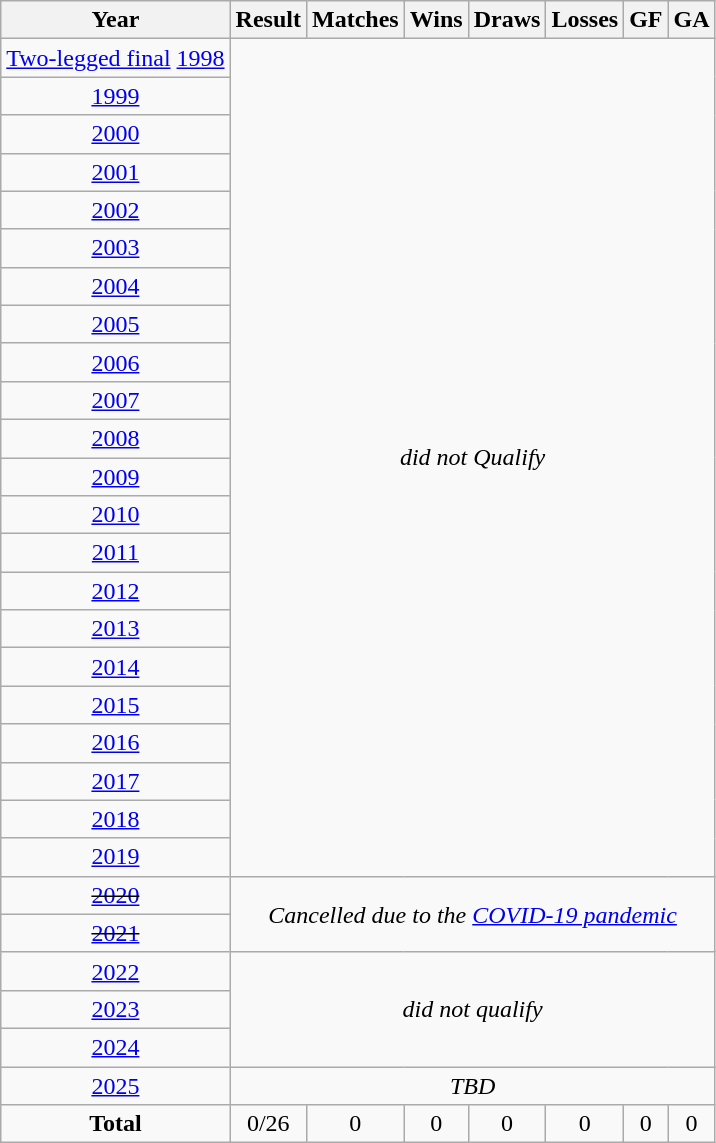<table class="wikitable" style="text-align: center;">
<tr>
<th>Year</th>
<th>Result</th>
<th>Matches</th>
<th>Wins</th>
<th>Draws</th>
<th>Losses</th>
<th>GF</th>
<th>GA</th>
</tr>
<tr>
<td><a href='#'>Two-legged final</a> <a href='#'>1998</a></td>
<td colspan=7 rowspan=22><em>did not Qualify</em></td>
</tr>
<tr>
<td> <a href='#'>1999</a></td>
</tr>
<tr>
<td> <a href='#'>2000</a></td>
</tr>
<tr>
<td> <a href='#'>2001</a></td>
</tr>
<tr>
<td> <a href='#'>2002</a></td>
</tr>
<tr>
<td> <a href='#'>2003</a></td>
</tr>
<tr>
<td> <a href='#'>2004</a></td>
</tr>
<tr>
<td> <a href='#'>2005</a></td>
</tr>
<tr>
<td> <a href='#'>2006</a></td>
</tr>
<tr>
<td> <a href='#'>2007</a></td>
</tr>
<tr>
<td> <a href='#'>2008</a></td>
</tr>
<tr>
<td> <a href='#'>2009</a></td>
</tr>
<tr>
<td> <a href='#'>2010</a></td>
</tr>
<tr>
<td> <a href='#'>2011</a></td>
</tr>
<tr>
<td> <a href='#'>2012</a></td>
</tr>
<tr>
<td> <a href='#'>2013</a></td>
</tr>
<tr>
<td> <a href='#'>2014</a></td>
</tr>
<tr>
<td> <a href='#'>2015</a></td>
</tr>
<tr>
<td> <a href='#'>2016</a></td>
</tr>
<tr>
<td> <a href='#'>2017</a></td>
</tr>
<tr>
<td> <a href='#'>2018</a></td>
</tr>
<tr>
<td> <a href='#'>2019</a></td>
</tr>
<tr>
<td> <s><a href='#'>2020</a></s></td>
<td colspan=7 rowspan=2><em>Cancelled due to the <a href='#'>COVID-19 pandemic</a></em></td>
</tr>
<tr>
<td> <s><a href='#'>2021</a></s></td>
</tr>
<tr>
<td> <a href='#'>2022</a></td>
<td colspan=7 rowspan=3><em>did not qualify</em></td>
</tr>
<tr>
<td> <a href='#'>2023</a></td>
</tr>
<tr>
<td> <a href='#'>2024</a></td>
</tr>
<tr>
<td> <a href='#'>2025</a></td>
<td colspan=8><em>TBD</em></td>
</tr>
<tr>
<td><strong>Total</strong></td>
<td>0/26</td>
<td>0</td>
<td>0</td>
<td>0</td>
<td>0</td>
<td>0</td>
<td>0</td>
</tr>
</table>
